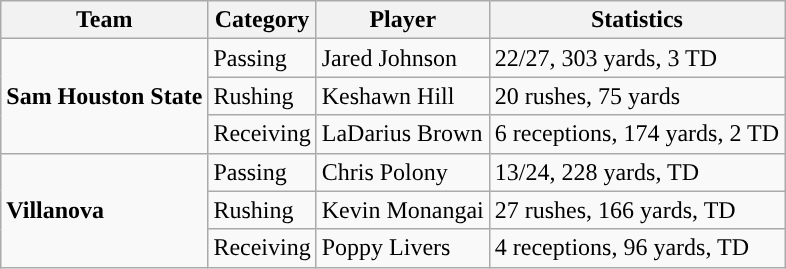<table class="wikitable" style="float: left;">
<tr>
<th>Team</th>
<th>Category</th>
<th>Player</th>
<th>Statistics</th>
</tr>
<tr>
<td rowspan=3><strong>Sam Houston State</strong></td>
<td>Passing</td>
<td>Jared Johnson</td>
<td>22/27, 303 yards, 3 TD</td>
</tr>
<tr>
<td>Rushing</td>
<td>Keshawn Hill</td>
<td>20 rushes, 75 yards</td>
</tr>
<tr>
<td>Receiving</td>
<td>LaDarius Brown</td>
<td>6 receptions, 174 yards, 2 TD</td>
</tr>
<tr>
<td rowspan=3><strong>Villanova</strong></td>
<td>Passing</td>
<td>Chris Polony</td>
<td>13/24, 228 yards, TD</td>
</tr>
<tr>
<td>Rushing</td>
<td>Kevin Monangai</td>
<td>27 rushes, 166 yards, TD</td>
</tr>
<tr>
<td>Receiving</td>
<td>Poppy Livers</td>
<td>4 receptions, 96 yards, TD</td>
</tr>
</table>
